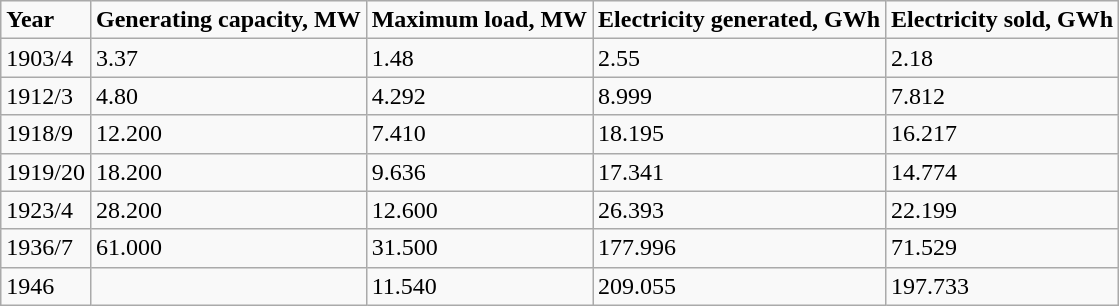<table class="wikitable">
<tr>
<td><strong>Year</strong></td>
<td><strong>Generating  capacity, MW</strong></td>
<td><strong>Maximum  load, MW</strong></td>
<td><strong>Electricity  generated, GWh</strong></td>
<td><strong>Electricity  sold, GWh</strong></td>
</tr>
<tr>
<td>1903/4</td>
<td>3.37</td>
<td>1.48</td>
<td>2.55</td>
<td>2.18</td>
</tr>
<tr>
<td>1912/3</td>
<td>4.80</td>
<td>4.292</td>
<td>8.999</td>
<td>7.812</td>
</tr>
<tr>
<td>1918/9</td>
<td>12.200</td>
<td>7.410</td>
<td>18.195</td>
<td>16.217</td>
</tr>
<tr>
<td>1919/20</td>
<td>18.200</td>
<td>9.636</td>
<td>17.341</td>
<td>14.774</td>
</tr>
<tr>
<td>1923/4</td>
<td>28.200</td>
<td>12.600</td>
<td>26.393</td>
<td>22.199</td>
</tr>
<tr>
<td>1936/7</td>
<td>61.000</td>
<td>31.500</td>
<td>177.996</td>
<td>71.529</td>
</tr>
<tr>
<td>1946</td>
<td></td>
<td>11.540</td>
<td>209.055</td>
<td>197.733</td>
</tr>
</table>
